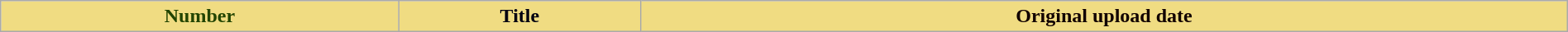<table class="sortable wikitable plainrowheaders" style="width:100%;">
<tr>
<th style="background-color:#F0DC82; color:#240; text-align:center;">Number</th>
<th style="background-color:#F0DC82; color:#001; text-align:center;">Title</th>
<th style="background-color:#F0DC82; color:#100; text-align:center;">Original upload date<br>






</th>
</tr>
</table>
